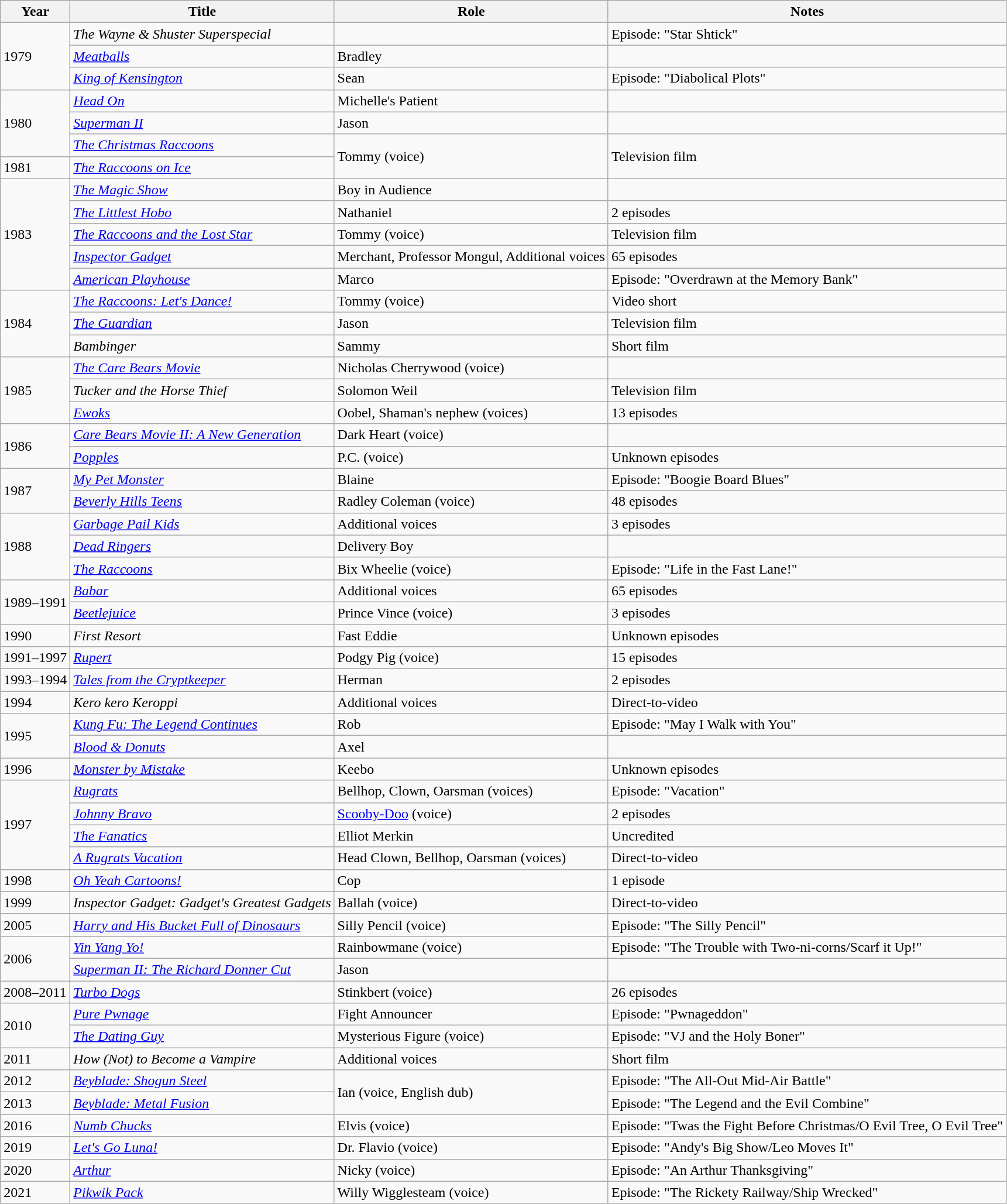<table class="wikitable sortable">
<tr>
<th>Year</th>
<th>Title</th>
<th>Role</th>
<th class="unsortable">Notes</th>
</tr>
<tr>
<td rowspan="3">1979</td>
<td><em>The Wayne & Shuster Superspecial</em></td>
<td></td>
<td>Episode: "Star Shtick"</td>
</tr>
<tr>
<td><em><a href='#'>Meatballs</a></em></td>
<td>Bradley</td>
<td></td>
</tr>
<tr>
<td><em><a href='#'>King of Kensington</a></em></td>
<td>Sean</td>
<td>Episode: "Diabolical Plots"</td>
</tr>
<tr>
<td rowspan="3">1980</td>
<td><em><a href='#'>Head On</a></em></td>
<td>Michelle's Patient</td>
<td></td>
</tr>
<tr>
<td><em><a href='#'>Superman II</a></em></td>
<td>Jason</td>
<td></td>
</tr>
<tr>
<td><em><a href='#'>The Christmas Raccoons</a></em></td>
<td rowspan="2">Tommy (voice)</td>
<td rowspan="2">Television film</td>
</tr>
<tr>
<td>1981</td>
<td><em><a href='#'>The Raccoons on Ice</a></em></td>
</tr>
<tr>
<td rowspan="5">1983</td>
<td><em><a href='#'>The Magic Show</a></em></td>
<td>Boy in Audience</td>
<td></td>
</tr>
<tr>
<td><em><a href='#'>The Littlest Hobo</a></em></td>
<td>Nathaniel</td>
<td>2 episodes</td>
</tr>
<tr>
<td><em><a href='#'>The Raccoons and the Lost Star</a></em></td>
<td>Tommy (voice)</td>
<td>Television film</td>
</tr>
<tr>
<td><em><a href='#'>Inspector Gadget</a></em></td>
<td>Merchant, Professor Mongul, Additional voices</td>
<td>65 episodes</td>
</tr>
<tr>
<td><em><a href='#'>American Playhouse</a></em></td>
<td>Marco</td>
<td>Episode: "Overdrawn at the Memory Bank"</td>
</tr>
<tr>
<td rowspan="3">1984</td>
<td><em><a href='#'>The Raccoons: Let's Dance!</a></em></td>
<td>Tommy (voice)</td>
<td>Video short</td>
</tr>
<tr>
<td><em><a href='#'>The Guardian</a></em></td>
<td>Jason</td>
<td>Television film</td>
</tr>
<tr>
<td><em>Bambinger</em></td>
<td>Sammy</td>
<td>Short film</td>
</tr>
<tr>
<td rowspan="3">1985</td>
<td><em><a href='#'>The Care Bears Movie</a></em></td>
<td>Nicholas Cherrywood (voice)</td>
<td></td>
</tr>
<tr>
<td><em>Tucker and the Horse Thief</em></td>
<td>Solomon Weil</td>
<td>Television film</td>
</tr>
<tr>
<td><em><a href='#'>Ewoks</a></em></td>
<td>Oobel, Shaman's nephew (voices)</td>
<td>13 episodes</td>
</tr>
<tr>
<td rowspan="2">1986</td>
<td><em><a href='#'>Care Bears Movie II: A New Generation</a></em></td>
<td>Dark Heart (voice)</td>
<td></td>
</tr>
<tr>
<td><em><a href='#'>Popples</a></em></td>
<td>P.C. (voice)</td>
<td>Unknown episodes</td>
</tr>
<tr>
<td rowspan="2">1987</td>
<td><em><a href='#'>My Pet Monster</a></em></td>
<td>Blaine</td>
<td>Episode: "Boogie Board Blues"</td>
</tr>
<tr>
<td><em><a href='#'>Beverly Hills Teens</a></em></td>
<td>Radley Coleman (voice)</td>
<td>48 episodes</td>
</tr>
<tr>
<td rowspan="3">1988</td>
<td><em><a href='#'>Garbage Pail Kids</a></em></td>
<td>Additional voices</td>
<td>3 episodes</td>
</tr>
<tr>
<td><em><a href='#'>Dead Ringers</a></em></td>
<td>Delivery Boy</td>
<td></td>
</tr>
<tr>
<td><em><a href='#'>The Raccoons</a></em></td>
<td>Bix Wheelie (voice)</td>
<td>Episode: "Life in the Fast Lane!"</td>
</tr>
<tr>
<td rowspan="2">1989–1991</td>
<td><em><a href='#'>Babar</a></em></td>
<td>Additional voices</td>
<td>65 episodes</td>
</tr>
<tr>
<td><em><a href='#'>Beetlejuice</a></em></td>
<td>Prince Vince (voice)</td>
<td>3 episodes</td>
</tr>
<tr>
<td>1990</td>
<td><em>First Resort</em></td>
<td>Fast Eddie</td>
<td>Unknown episodes</td>
</tr>
<tr>
<td>1991–1997</td>
<td><em><a href='#'>Rupert</a></em></td>
<td>Podgy Pig (voice)</td>
<td>15 episodes</td>
</tr>
<tr>
<td>1993–1994</td>
<td><em><a href='#'>Tales from the Cryptkeeper</a></em></td>
<td>Herman</td>
<td>2 episodes</td>
</tr>
<tr>
<td>1994</td>
<td><em>Kero kero Keroppi</em></td>
<td>Additional voices</td>
<td>Direct-to-video</td>
</tr>
<tr>
<td rowspan="2">1995</td>
<td><em><a href='#'>Kung Fu: The Legend Continues</a></em></td>
<td>Rob</td>
<td>Episode: "May I Walk with You"</td>
</tr>
<tr>
<td><em><a href='#'>Blood & Donuts</a></em></td>
<td>Axel</td>
<td></td>
</tr>
<tr>
<td>1996</td>
<td><em><a href='#'>Monster by Mistake</a></em></td>
<td>Keebo</td>
<td>Unknown episodes</td>
</tr>
<tr>
<td rowspan="4">1997</td>
<td><em><a href='#'>Rugrats</a></em></td>
<td>Bellhop, Clown, Oarsman (voices)</td>
<td>Episode: "Vacation"</td>
</tr>
<tr>
<td><em><a href='#'>Johnny Bravo</a></em></td>
<td><a href='#'>Scooby-Doo</a> (voice)</td>
<td>2 episodes</td>
</tr>
<tr>
<td><em><a href='#'>The Fanatics</a></em></td>
<td>Elliot Merkin</td>
<td>Uncredited</td>
</tr>
<tr>
<td><em><a href='#'>A Rugrats Vacation</a></em></td>
<td>Head Clown, Bellhop, Oarsman (voices)</td>
<td>Direct-to-video</td>
</tr>
<tr>
<td>1998</td>
<td><em><a href='#'>Oh Yeah Cartoons!</a></em></td>
<td>Cop</td>
<td>1 episode</td>
</tr>
<tr>
<td>1999</td>
<td><em>Inspector Gadget: Gadget's Greatest Gadgets</em></td>
<td>Ballah (voice)</td>
<td>Direct-to-video</td>
</tr>
<tr>
<td>2005</td>
<td><em><a href='#'>Harry and His Bucket Full of Dinosaurs</a></em></td>
<td>Silly Pencil (voice)</td>
<td>Episode: "The Silly Pencil"</td>
</tr>
<tr>
<td rowspan="2">2006</td>
<td><em><a href='#'>Yin Yang Yo!</a></em></td>
<td>Rainbowmane (voice)</td>
<td>Episode: "The Trouble with Two-ni-corns/Scarf it Up!"</td>
</tr>
<tr>
<td><em><a href='#'>Superman II: The Richard Donner Cut</a></em></td>
<td>Jason</td>
<td></td>
</tr>
<tr>
<td>2008–2011</td>
<td><em><a href='#'>Turbo Dogs</a></em></td>
<td>Stinkbert (voice)</td>
<td>26 episodes</td>
</tr>
<tr>
<td rowspan="2">2010</td>
<td><em><a href='#'>Pure Pwnage</a></em></td>
<td>Fight Announcer</td>
<td>Episode: "Pwnageddon"</td>
</tr>
<tr>
<td><em><a href='#'>The Dating Guy</a></em></td>
<td>Mysterious Figure (voice)</td>
<td>Episode: "VJ and the Holy Boner"</td>
</tr>
<tr>
<td>2011</td>
<td><em>How (Not) to Become a Vampire</em></td>
<td>Additional voices</td>
<td>Short film</td>
</tr>
<tr>
<td>2012</td>
<td><em><a href='#'>Beyblade: Shogun Steel</a></em></td>
<td rowspan="2">Ian (voice, English dub)</td>
<td>Episode: "The All-Out Mid-Air Battle"</td>
</tr>
<tr>
<td>2013</td>
<td><em><a href='#'>Beyblade: Metal Fusion</a></em></td>
<td>Episode: "The Legend and the Evil Combine"</td>
</tr>
<tr>
<td>2016</td>
<td><em><a href='#'>Numb Chucks</a></em></td>
<td>Elvis (voice)</td>
<td>Episode: "Twas the Fight Before Christmas/O Evil Tree, O Evil Tree"</td>
</tr>
<tr>
<td>2019</td>
<td><em><a href='#'>Let's Go Luna!</a></em></td>
<td>Dr. Flavio (voice)</td>
<td>Episode: "Andy's Big Show/Leo Moves It"</td>
</tr>
<tr>
<td>2020</td>
<td><em><a href='#'>Arthur</a></em></td>
<td>Nicky (voice)</td>
<td>Episode: "An Arthur Thanksgiving"</td>
</tr>
<tr>
<td>2021</td>
<td><em><a href='#'>Pikwik Pack</a></em></td>
<td>Willy Wigglesteam (voice)</td>
<td>Episode: "The Rickety Railway/Ship Wrecked" </td>
</tr>
</table>
